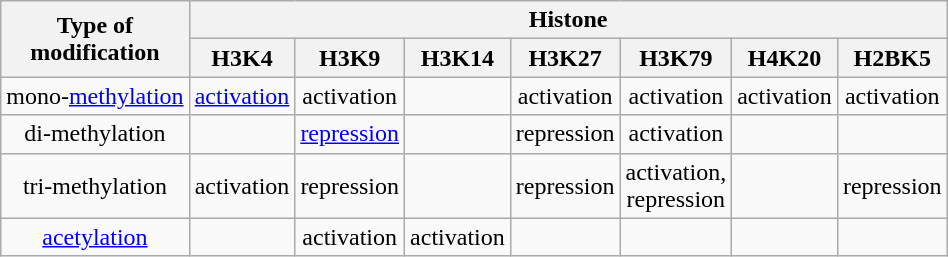<table class="wikitable" style="text-align:center">
<tr>
<th rowspan="2">Type of<br>modification</th>
<th colspan="7">Histone</th>
</tr>
<tr>
<th>H3K4</th>
<th>H3K9</th>
<th>H3K14</th>
<th>H3K27</th>
<th>H3K79</th>
<th>H4K20</th>
<th>H2BK5</th>
</tr>
<tr>
<td>mono-<a href='#'>methylation</a></td>
<td><a href='#'>activation</a></td>
<td>activation</td>
<td></td>
<td>activation</td>
<td>activation</td>
<td>activation</td>
<td>activation</td>
</tr>
<tr>
<td>di-methylation</td>
<td></td>
<td><a href='#'>repression</a></td>
<td></td>
<td>repression</td>
<td>activation</td>
<td></td>
<td></td>
</tr>
<tr>
<td>tri-methylation</td>
<td>activation</td>
<td>repression</td>
<td></td>
<td>repression</td>
<td>activation,<br>repression</td>
<td></td>
<td>repression</td>
</tr>
<tr>
<td><a href='#'>acetylation</a></td>
<td></td>
<td>activation</td>
<td>activation</td>
<td></td>
<td></td>
<td></td>
<td></td>
</tr>
</table>
